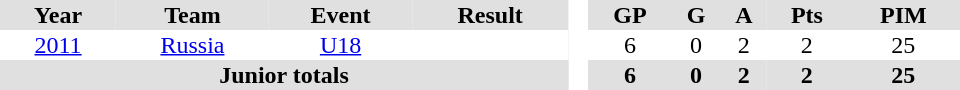<table border="0" cellpadding="1" cellspacing="0" style="text-align:center; width:40em;">
<tr style="background:#e0e0e0;">
<th>Year</th>
<th>Team</th>
<th>Event</th>
<th>Result</th>
<th rowspan="99" style="background:#fff;"> </th>
<th>GP</th>
<th>G</th>
<th>A</th>
<th>Pts</th>
<th>PIM</th>
</tr>
<tr>
<td><a href='#'>2011</a></td>
<td><a href='#'>Russia</a></td>
<td><a href='#'>U18</a></td>
<td></td>
<td>6</td>
<td>0</td>
<td>2</td>
<td>2</td>
<td>25</td>
</tr>
<tr style="background:#e0e0e0;">
<th colspan="4">Junior totals</th>
<th>6</th>
<th>0</th>
<th>2</th>
<th>2</th>
<th>25</th>
</tr>
</table>
